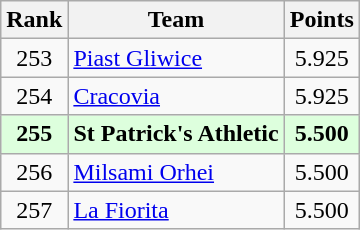<table class="wikitable" style="text-align: center;">
<tr>
<th>Rank</th>
<th>Team</th>
<th>Points</th>
</tr>
<tr>
<td>253</td>
<td align=left> <a href='#'>Piast Gliwice</a></td>
<td>5.925</td>
</tr>
<tr>
<td>254</td>
<td align=left> <a href='#'>Cracovia</a></td>
<td>5.925</td>
</tr>
<tr bgcolor="#ddffdd">
<td><strong>255</strong></td>
<td align=left> <strong>St Patrick's Athletic</strong></td>
<td><strong>5.500</strong></td>
</tr>
<tr>
<td>256</td>
<td align=left> <a href='#'>Milsami Orhei</a></td>
<td>5.500</td>
</tr>
<tr>
<td>257</td>
<td align=left> <a href='#'>La Fiorita</a></td>
<td>5.500</td>
</tr>
</table>
